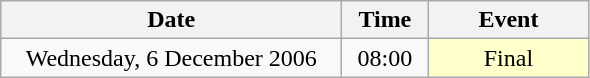<table class = "wikitable" style="text-align:center;">
<tr>
<th width=220>Date</th>
<th width=50>Time</th>
<th width=100>Event</th>
</tr>
<tr>
<td>Wednesday, 6 December 2006</td>
<td>08:00</td>
<td bgcolor=ffffcc>Final</td>
</tr>
</table>
